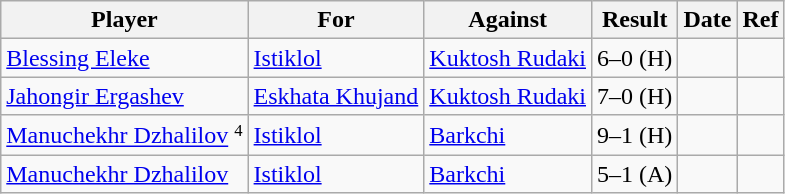<table class="wikitable sortable">
<tr>
<th>Player</th>
<th>For</th>
<th>Against</th>
<th style="text-align:center">Result</th>
<th>Date</th>
<th>Ref</th>
</tr>
<tr>
<td> <a href='#'>Blessing Eleke</a></td>
<td><a href='#'>Istiklol</a></td>
<td><a href='#'>Kuktosh Rudaki</a></td>
<td style="text-align:center;">6–0 (H)</td>
<td></td>
<td></td>
</tr>
<tr>
<td> <a href='#'>Jahongir Ergashev</a></td>
<td><a href='#'>Eskhata Khujand</a></td>
<td><a href='#'>Kuktosh Rudaki</a></td>
<td style="text-align:center;">7–0 (H)</td>
<td></td>
<td></td>
</tr>
<tr>
<td> <a href='#'>Manuchekhr Dzhalilov</a> <small><sup>4</sup></small></td>
<td><a href='#'>Istiklol</a></td>
<td><a href='#'>Barkchi</a></td>
<td style="text-align:center;">9–1 (H)</td>
<td></td>
<td></td>
</tr>
<tr>
<td> <a href='#'>Manuchekhr Dzhalilov</a></td>
<td><a href='#'>Istiklol</a></td>
<td><a href='#'>Barkchi</a></td>
<td style="text-align:center;">5–1 (A)</td>
<td></td>
<td></td>
</tr>
</table>
